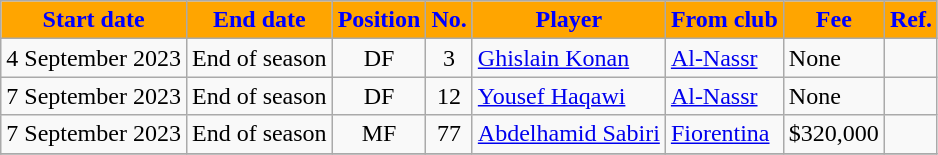<table class="wikitable sortable">
<tr>
<th style="background:orange; color:blue;"><strong>Start date</strong></th>
<th style="background:orange; color:blue;"><strong>End date</strong></th>
<th style="background:orange; color:blue;"><strong>Position</strong></th>
<th style="background:orange; color:blue;"><strong>No.</strong></th>
<th style="background:orange; color:blue;"><strong>Player</strong></th>
<th style="background:orange; color:blue;"><strong>From club</strong></th>
<th style="background:orange; color:blue;"><strong>Fee</strong></th>
<th style="background:orange; color:blue;"><strong>Ref.</strong></th>
</tr>
<tr>
<td>4 September 2023</td>
<td>End of season</td>
<td style="text-align:center;">DF</td>
<td style="text-align:center;">3</td>
<td style="text-align:left;"> <a href='#'>Ghislain Konan</a></td>
<td style="text-align:left;"> <a href='#'>Al-Nassr</a></td>
<td>None</td>
<td></td>
</tr>
<tr>
<td>7 September 2023</td>
<td>End of season</td>
<td style="text-align:center;">DF</td>
<td style="text-align:center;">12</td>
<td style="text-align:left;"> <a href='#'>Yousef Haqawi</a></td>
<td style="text-align:left;"> <a href='#'>Al-Nassr</a></td>
<td>None</td>
<td></td>
</tr>
<tr>
<td>7 September 2023</td>
<td>End of season</td>
<td style="text-align:center;">MF</td>
<td style="text-align:center;">77</td>
<td style="text-align:left;"> <a href='#'>Abdelhamid Sabiri</a></td>
<td style="text-align:left;"> <a href='#'>Fiorentina</a></td>
<td>$320,000</td>
<td></td>
</tr>
<tr>
</tr>
</table>
